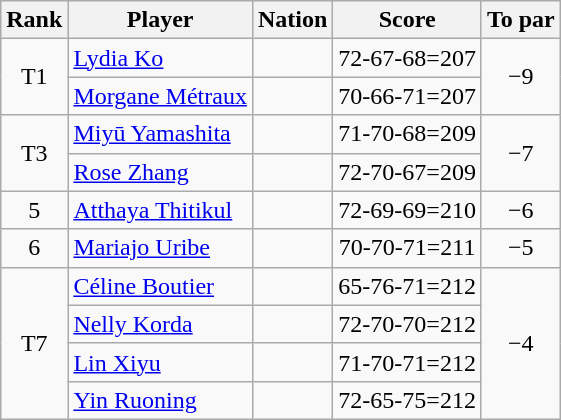<table class="wikitable">
<tr>
<th>Rank</th>
<th>Player</th>
<th>Nation</th>
<th>Score</th>
<th>To par</th>
</tr>
<tr>
<td align=center rowspan=2>T1</td>
<td><a href='#'>Lydia Ko</a></td>
<td></td>
<td align=center>72-67-68=207</td>
<td align=center rowspan=2>−9</td>
</tr>
<tr>
<td><a href='#'>Morgane Métraux</a></td>
<td></td>
<td align=center>70-66-71=207</td>
</tr>
<tr>
<td align=center rowspan=2>T3</td>
<td><a href='#'>Miyū Yamashita</a></td>
<td></td>
<td align=center>71-70-68=209</td>
<td align=center rowspan=2>−7</td>
</tr>
<tr>
<td><a href='#'>Rose Zhang</a></td>
<td></td>
<td align=center>72-70-67=209</td>
</tr>
<tr>
<td align=center>5</td>
<td><a href='#'>Atthaya Thitikul</a></td>
<td></td>
<td align=center>72-69-69=210</td>
<td align=center>−6</td>
</tr>
<tr>
<td align=center>6</td>
<td><a href='#'>Mariajo Uribe</a></td>
<td></td>
<td align=center>70-70-71=211</td>
<td align=center>−5</td>
</tr>
<tr>
<td align=center rowspan=4>T7</td>
<td><a href='#'>Céline Boutier</a></td>
<td></td>
<td align=center>65-76-71=212</td>
<td align=center rowspan=4>−4</td>
</tr>
<tr>
<td><a href='#'>Nelly Korda</a></td>
<td></td>
<td align=center>72-70-70=212</td>
</tr>
<tr>
<td><a href='#'>Lin Xiyu</a></td>
<td></td>
<td align=center>71-70-71=212</td>
</tr>
<tr>
<td><a href='#'>Yin Ruoning</a></td>
<td></td>
<td align=center>72-65-75=212</td>
</tr>
</table>
